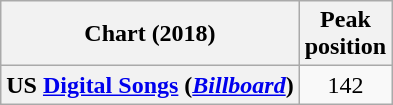<table class="wikitable sortable plainrowheaders" style="text-align:center">
<tr>
<th scope="col">Chart (2018)</th>
<th scope="col">Peak<br>position</th>
</tr>
<tr>
<th scope="row">US <a href='#'>Digital Songs</a> (<em><a href='#'>Billboard</a></em>)</th>
<td>142</td>
</tr>
</table>
